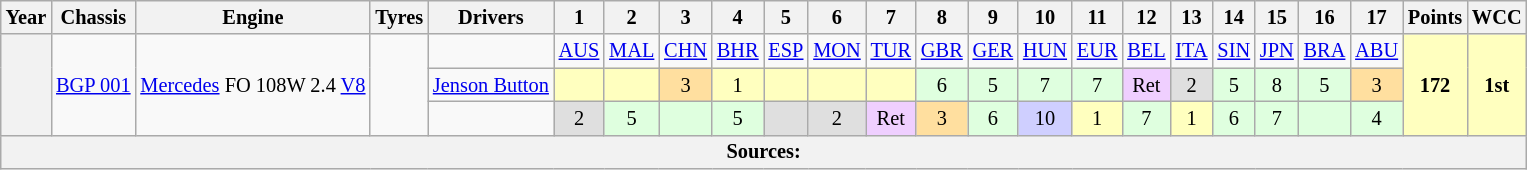<table class="wikitable" style="text-align:center; font-size:85%;">
<tr>
<th>Year</th>
<th>Chassis</th>
<th>Engine</th>
<th>Tyres</th>
<th>Drivers</th>
<th>1</th>
<th>2</th>
<th>3</th>
<th>4</th>
<th>5</th>
<th>6</th>
<th>7</th>
<th>8</th>
<th>9</th>
<th>10</th>
<th>11</th>
<th>12</th>
<th>13</th>
<th>14</th>
<th>15</th>
<th>16</th>
<th>17</th>
<th>Points</th>
<th>WCC</th>
</tr>
<tr>
<th rowspan="3"></th>
<td rowspan="3"><a href='#'>BGP 001</a></td>
<td rowspan="3"><a href='#'>Mercedes</a> FO 108W 2.4 <a href='#'>V8</a></td>
<td rowspan="3"></td>
<td></td>
<td><a href='#'>AUS</a></td>
<td><a href='#'>MAL</a></td>
<td><a href='#'>CHN</a></td>
<td><a href='#'>BHR</a></td>
<td><a href='#'>ESP</a></td>
<td><a href='#'>MON</a></td>
<td><a href='#'>TUR</a></td>
<td><a href='#'>GBR</a></td>
<td><a href='#'>GER</a></td>
<td><a href='#'>HUN</a></td>
<td><a href='#'>EUR</a></td>
<td><a href='#'>BEL</a></td>
<td><a href='#'>ITA</a></td>
<td><a href='#'>SIN</a></td>
<td><a href='#'>JPN</a></td>
<td><a href='#'>BRA</a></td>
<td><a href='#'>ABU</a></td>
<td rowspan="3" style="background:#ffffbf;"><strong>172</strong></td>
<td rowspan="3" style="background:#ffffbf;"><strong>1st</strong></td>
</tr>
<tr>
<td align="left"> <a href='#'>Jenson Button</a></td>
<td style="background:#ffffbf;"></td>
<td style="background:#ffffbf;"></td>
<td style="background:#ffdf9f;">3</td>
<td style="background:#ffffbf;">1</td>
<td style="background:#ffffbf;"></td>
<td style="background:#ffffbf;"></td>
<td style="background:#ffffbf;"></td>
<td style="background:#dfffdf;">6</td>
<td style="background:#dfffdf;">5</td>
<td style="background:#dfffdf;">7</td>
<td style="background:#dfffdf;">7</td>
<td style="background:#efcfff;">Ret</td>
<td style="background:#dfdfdf;">2</td>
<td style="background:#dfffdf;">5</td>
<td style="background:#dfffdf;">8</td>
<td style="background:#dfffdf;">5</td>
<td style="background:#ffdf9f;">3</td>
</tr>
<tr>
<td align="left"></td>
<td style="background:#dfdfdf;">2</td>
<td style="background:#dfffdf;">5</td>
<td style="background:#dfffdf;"></td>
<td style="background:#dfffdf;">5</td>
<td style="background:#dfdfdf;"></td>
<td style="background:#dfdfdf;">2</td>
<td style="background:#efcfff;">Ret</td>
<td style="background:#ffdf9f;">3</td>
<td style="background:#dfffdf;">6</td>
<td style="background:#cfcfff;">10</td>
<td style="background:#ffffbf;">1</td>
<td style="background:#dfffdf;">7</td>
<td style="background:#ffffbf;">1</td>
<td style="background:#dfffdf;">6</td>
<td style="background:#dfffdf;">7</td>
<td style="background:#dfffdf;"></td>
<td style="background:#dfffdf;">4</td>
</tr>
<tr>
<th colspan="24">Sources:</th>
</tr>
</table>
